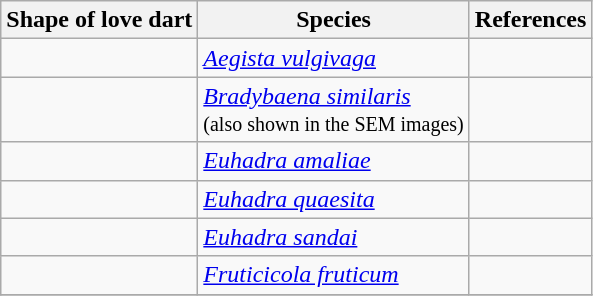<table class="wikitable">
<tr>
<th>Shape of love dart</th>
<th>Species</th>
<th>References</th>
</tr>
<tr>
<td></td>
<td><em><a href='#'>Aegista vulgivaga</a></em></td>
<td></td>
</tr>
<tr>
<td></td>
<td><em><a href='#'>Bradybaena similaris</a></em> <small><br>(also shown in the SEM images)</small></td>
<td></td>
</tr>
<tr>
<td></td>
<td><em><a href='#'>Euhadra amaliae</a></em></td>
<td></td>
</tr>
<tr>
<td></td>
<td><em><a href='#'>Euhadra quaesita</a></em></td>
<td></td>
</tr>
<tr>
<td></td>
<td><em><a href='#'>Euhadra sandai</a></em></td>
<td></td>
</tr>
<tr>
<td></td>
<td><em><a href='#'>Fruticicola fruticum</a></em></td>
<td></td>
</tr>
<tr>
</tr>
</table>
